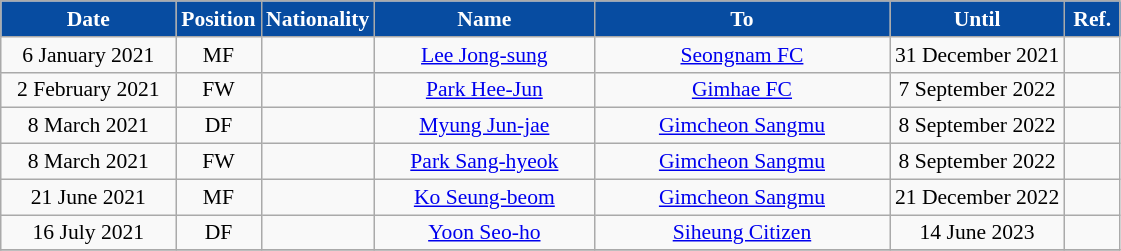<table class="wikitable" style="text-align:center; font-size:90%; ">
<tr>
<th style="background:#074CA1; color:#FFFFFF; width:110px;">Date</th>
<th style="background:#074CA1; color:#FFFFFF; width:50px;">Position</th>
<th style="background:#074CA1; color:#FFFFFF; width:50px;">Nationality</th>
<th style="background:#074CA1; color:#FFFFFF; width:140px;">Name</th>
<th style="background:#074CA1; color:#FFFFFF; width:190px;">To</th>
<th style="background:#074CA1; color:#FFFFFF; width:110px;">Until</th>
<th style="background:#074CA1; color:#FFFFFF; width:30px;">Ref.</th>
</tr>
<tr>
<td>6 January 2021</td>
<td>MF</td>
<td></td>
<td><a href='#'>Lee Jong-sung</a></td>
<td> <a href='#'>Seongnam FC</a></td>
<td>31 December 2021</td>
<td></td>
</tr>
<tr>
<td>2 February 2021</td>
<td>FW</td>
<td></td>
<td><a href='#'>Park Hee-Jun</a></td>
<td> <a href='#'>Gimhae FC</a></td>
<td>7 September 2022</td>
<td></td>
</tr>
<tr>
<td>8 March 2021</td>
<td>DF</td>
<td></td>
<td><a href='#'>Myung Jun-jae</a></td>
<td> <a href='#'>Gimcheon Sangmu</a></td>
<td>8 September 2022</td>
<td></td>
</tr>
<tr>
<td>8 March 2021</td>
<td>FW</td>
<td></td>
<td><a href='#'>Park Sang-hyeok</a></td>
<td> <a href='#'>Gimcheon Sangmu</a></td>
<td>8 September 2022</td>
<td></td>
</tr>
<tr>
<td>21 June 2021</td>
<td>MF</td>
<td></td>
<td><a href='#'>Ko Seung-beom</a></td>
<td> <a href='#'>Gimcheon Sangmu</a></td>
<td>21 December 2022</td>
<td></td>
</tr>
<tr>
<td>16 July 2021</td>
<td>DF</td>
<td></td>
<td><a href='#'>Yoon Seo-ho</a></td>
<td> <a href='#'>Siheung Citizen</a></td>
<td>14 June 2023</td>
<td></td>
</tr>
<tr>
</tr>
</table>
